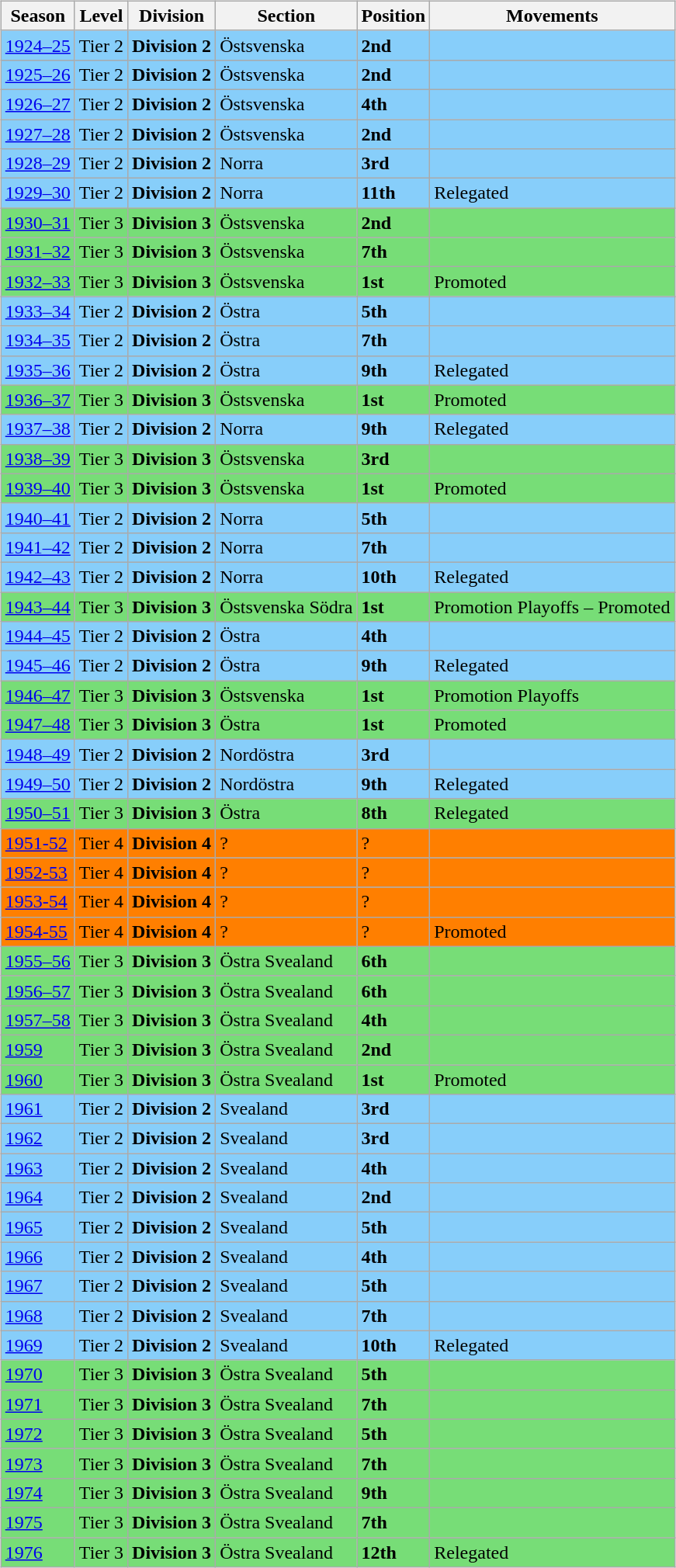<table>
<tr>
<td valign="top" width=0%><br><table class="wikitable">
<tr style="background:#f0f6fa;">
<th><strong>Season</strong></th>
<th><strong>Level</strong></th>
<th><strong>Division</strong></th>
<th><strong>Section</strong></th>
<th><strong>Position</strong></th>
<th><strong>Movements</strong></th>
</tr>
<tr>
<td style="background:#87CEFA;"><a href='#'>1924–25</a></td>
<td style="background:#87CEFA;">Tier 2</td>
<td style="background:#87CEFA;"><strong>Division 2</strong></td>
<td style="background:#87CEFA;">Östsvenska</td>
<td style="background:#87CEFA;"><strong>2nd</strong></td>
<td style="background:#87CEFA;"></td>
</tr>
<tr>
<td style="background:#87CEFA;"><a href='#'>1925–26</a></td>
<td style="background:#87CEFA;">Tier 2</td>
<td style="background:#87CEFA;"><strong>Division 2</strong></td>
<td style="background:#87CEFA;">Östsvenska</td>
<td style="background:#87CEFA;"><strong>2nd</strong></td>
<td style="background:#87CEFA;"></td>
</tr>
<tr>
<td style="background:#87CEFA;"><a href='#'>1926–27</a></td>
<td style="background:#87CEFA;">Tier 2</td>
<td style="background:#87CEFA;"><strong>Division 2</strong></td>
<td style="background:#87CEFA;">Östsvenska</td>
<td style="background:#87CEFA;"><strong>4th</strong></td>
<td style="background:#87CEFA;"></td>
</tr>
<tr>
<td style="background:#87CEFA;"><a href='#'>1927–28</a></td>
<td style="background:#87CEFA;">Tier 2</td>
<td style="background:#87CEFA;"><strong>Division 2</strong></td>
<td style="background:#87CEFA;">Östsvenska</td>
<td style="background:#87CEFA;"><strong>2nd</strong></td>
<td style="background:#87CEFA;"></td>
</tr>
<tr>
<td style="background:#87CEFA;"><a href='#'>1928–29</a></td>
<td style="background:#87CEFA;">Tier 2</td>
<td style="background:#87CEFA;"><strong>Division 2</strong></td>
<td style="background:#87CEFA;">Norra</td>
<td style="background:#87CEFA;"><strong>3rd</strong></td>
<td style="background:#87CEFA;"></td>
</tr>
<tr>
<td style="background:#87CEFA;"><a href='#'>1929–30</a></td>
<td style="background:#87CEFA;">Tier 2</td>
<td style="background:#87CEFA;"><strong>Division 2</strong></td>
<td style="background:#87CEFA;">Norra</td>
<td style="background:#87CEFA;"><strong>11th</strong></td>
<td style="background:#87CEFA;">Relegated</td>
</tr>
<tr>
<td style="background:#77DD77;"><a href='#'>1930–31</a></td>
<td style="background:#77DD77;">Tier 3</td>
<td style="background:#77DD77;"><strong>Division 3</strong></td>
<td style="background:#77DD77;">Östsvenska</td>
<td style="background:#77DD77;"><strong>2nd</strong></td>
<td style="background:#77DD77;"></td>
</tr>
<tr>
<td style="background:#77DD77;"><a href='#'>1931–32</a></td>
<td style="background:#77DD77;">Tier 3</td>
<td style="background:#77DD77;"><strong>Division 3</strong></td>
<td style="background:#77DD77;">Östsvenska</td>
<td style="background:#77DD77;"><strong>7th</strong></td>
<td style="background:#77DD77;"></td>
</tr>
<tr>
<td style="background:#77DD77;"><a href='#'>1932–33</a></td>
<td style="background:#77DD77;">Tier 3</td>
<td style="background:#77DD77;"><strong>Division 3</strong></td>
<td style="background:#77DD77;">Östsvenska</td>
<td style="background:#77DD77;"><strong>1st</strong></td>
<td style="background:#77DD77;">Promoted</td>
</tr>
<tr>
<td style="background:#87CEFA;"><a href='#'>1933–34</a></td>
<td style="background:#87CEFA;">Tier 2</td>
<td style="background:#87CEFA;"><strong>Division 2</strong></td>
<td style="background:#87CEFA;">Östra</td>
<td style="background:#87CEFA;"><strong>5th</strong></td>
<td style="background:#87CEFA;"></td>
</tr>
<tr>
<td style="background:#87CEFA;"><a href='#'>1934–35</a></td>
<td style="background:#87CEFA;">Tier 2</td>
<td style="background:#87CEFA;"><strong>Division 2</strong></td>
<td style="background:#87CEFA;">Östra</td>
<td style="background:#87CEFA;"><strong>7th</strong></td>
<td style="background:#87CEFA;"></td>
</tr>
<tr>
<td style="background:#87CEFA;"><a href='#'>1935–36</a></td>
<td style="background:#87CEFA;">Tier 2</td>
<td style="background:#87CEFA;"><strong>Division 2</strong></td>
<td style="background:#87CEFA;">Östra</td>
<td style="background:#87CEFA;"><strong>9th</strong></td>
<td style="background:#87CEFA;">Relegated</td>
</tr>
<tr>
<td style="background:#77DD77;"><a href='#'>1936–37</a></td>
<td style="background:#77DD77;">Tier 3</td>
<td style="background:#77DD77;"><strong>Division 3</strong></td>
<td style="background:#77DD77;">Östsvenska</td>
<td style="background:#77DD77;"><strong>1st</strong></td>
<td style="background:#77DD77;">Promoted</td>
</tr>
<tr>
<td style="background:#87CEFA;"><a href='#'>1937–38</a></td>
<td style="background:#87CEFA;">Tier 2</td>
<td style="background:#87CEFA;"><strong>Division 2</strong></td>
<td style="background:#87CEFA;">Norra</td>
<td style="background:#87CEFA;"><strong>9th</strong></td>
<td style="background:#87CEFA;">Relegated</td>
</tr>
<tr>
<td style="background:#77DD77;"><a href='#'>1938–39</a></td>
<td style="background:#77DD77;">Tier 3</td>
<td style="background:#77DD77;"><strong>Division 3</strong></td>
<td style="background:#77DD77;">Östsvenska</td>
<td style="background:#77DD77;"><strong>3rd</strong></td>
<td style="background:#77DD77;"></td>
</tr>
<tr>
<td style="background:#77DD77;"><a href='#'>1939–40</a></td>
<td style="background:#77DD77;">Tier 3</td>
<td style="background:#77DD77;"><strong>Division 3</strong></td>
<td style="background:#77DD77;">Östsvenska</td>
<td style="background:#77DD77;"><strong>1st</strong></td>
<td style="background:#77DD77;">Promoted</td>
</tr>
<tr>
<td style="background:#87CEFA;"><a href='#'>1940–41</a></td>
<td style="background:#87CEFA;">Tier 2</td>
<td style="background:#87CEFA;"><strong>Division 2</strong></td>
<td style="background:#87CEFA;">Norra</td>
<td style="background:#87CEFA;"><strong>5th</strong></td>
<td style="background:#87CEFA;"></td>
</tr>
<tr>
<td style="background:#87CEFA;"><a href='#'>1941–42</a></td>
<td style="background:#87CEFA;">Tier 2</td>
<td style="background:#87CEFA;"><strong>Division 2</strong></td>
<td style="background:#87CEFA;">Norra</td>
<td style="background:#87CEFA;"><strong>7th</strong></td>
<td style="background:#87CEFA;"></td>
</tr>
<tr>
<td style="background:#87CEFA;"><a href='#'>1942–43</a></td>
<td style="background:#87CEFA;">Tier 2</td>
<td style="background:#87CEFA;"><strong>Division 2</strong></td>
<td style="background:#87CEFA;">Norra</td>
<td style="background:#87CEFA;"><strong>10th</strong></td>
<td style="background:#87CEFA;">Relegated</td>
</tr>
<tr>
<td style="background:#77DD77;"><a href='#'>1943–44</a></td>
<td style="background:#77DD77;">Tier 3</td>
<td style="background:#77DD77;"><strong>Division 3</strong></td>
<td style="background:#77DD77;">Östsvenska Södra</td>
<td style="background:#77DD77;"><strong>1st</strong></td>
<td style="background:#77DD77;">Promotion Playoffs – Promoted</td>
</tr>
<tr>
<td style="background:#87CEFA;"><a href='#'>1944–45</a></td>
<td style="background:#87CEFA;">Tier 2</td>
<td style="background:#87CEFA;"><strong>Division 2</strong></td>
<td style="background:#87CEFA;">Östra</td>
<td style="background:#87CEFA;"><strong>4th</strong></td>
<td style="background:#87CEFA;"></td>
</tr>
<tr>
<td style="background:#87CEFA;"><a href='#'>1945–46</a></td>
<td style="background:#87CEFA;">Tier 2</td>
<td style="background:#87CEFA;"><strong>Division 2</strong></td>
<td style="background:#87CEFA;">Östra</td>
<td style="background:#87CEFA;"><strong>9th</strong></td>
<td style="background:#87CEFA;">Relegated</td>
</tr>
<tr>
<td style="background:#77DD77;"><a href='#'>1946–47</a></td>
<td style="background:#77DD77;">Tier 3</td>
<td style="background:#77DD77;"><strong>Division 3</strong></td>
<td style="background:#77DD77;">Östsvenska</td>
<td style="background:#77DD77;"><strong>1st</strong></td>
<td style="background:#77DD77;">Promotion Playoffs</td>
</tr>
<tr>
<td style="background:#77DD77;"><a href='#'>1947–48</a></td>
<td style="background:#77DD77;">Tier 3</td>
<td style="background:#77DD77;"><strong>Division 3</strong></td>
<td style="background:#77DD77;">Östra</td>
<td style="background:#77DD77;"><strong>1st</strong></td>
<td style="background:#77DD77;">Promoted</td>
</tr>
<tr>
<td style="background:#87CEFA;"><a href='#'>1948–49</a></td>
<td style="background:#87CEFA;">Tier 2</td>
<td style="background:#87CEFA;"><strong>Division 2</strong></td>
<td style="background:#87CEFA;">Nordöstra</td>
<td style="background:#87CEFA;"><strong>3rd</strong></td>
<td style="background:#87CEFA;"></td>
</tr>
<tr>
<td style="background:#87CEFA;"><a href='#'>1949–50</a></td>
<td style="background:#87CEFA;">Tier 2</td>
<td style="background:#87CEFA;"><strong>Division 2</strong></td>
<td style="background:#87CEFA;">Nordöstra</td>
<td style="background:#87CEFA;"><strong>9th</strong></td>
<td style="background:#87CEFA;">Relegated</td>
</tr>
<tr>
<td style="background:#77DD77;"><a href='#'>1950–51</a></td>
<td style="background:#77DD77;">Tier 3</td>
<td style="background:#77DD77;"><strong>Division 3</strong></td>
<td style="background:#77DD77;">Östra</td>
<td style="background:#77DD77;"><strong>8th</strong></td>
<td style="background:#77DD77;">Relegated</td>
</tr>
<tr>
<td style="background:#FF7F00;"><a href='#'>1951-52</a></td>
<td style="background:#FF7F00;">Tier 4</td>
<td style="background:#FF7F00;"><strong>Division 4</strong></td>
<td style="background:#FF7F00;">?</td>
<td style="background:#FF7F00;">?</td>
<td style="background:#FF7F00;"></td>
</tr>
<tr>
<td style="background:#FF7F00;"><a href='#'>1952-53</a></td>
<td style="background:#FF7F00;">Tier 4</td>
<td style="background:#FF7F00;"><strong>Division 4</strong></td>
<td style="background:#FF7F00;">?</td>
<td style="background:#FF7F00;">?</td>
<td style="background:#FF7F00;"></td>
</tr>
<tr>
<td style="background:#FF7F00;"><a href='#'>1953-54</a></td>
<td style="background:#FF7F00;">Tier 4</td>
<td style="background:#FF7F00;"><strong>Division 4</strong></td>
<td style="background:#FF7F00;">?</td>
<td style="background:#FF7F00;">?</td>
<td style="background:#FF7F00;"></td>
</tr>
<tr>
<td style="background:#FF7F00;"><a href='#'>1954-55</a></td>
<td style="background:#FF7F00;">Tier 4</td>
<td style="background:#FF7F00;"><strong>Division 4</strong></td>
<td style="background:#FF7F00;">?</td>
<td style="background:#FF7F00;">?</td>
<td style="background:#FF7F00;">Promoted</td>
</tr>
<tr>
<td style="background:#77DD77;"><a href='#'>1955–56</a></td>
<td style="background:#77DD77;">Tier 3</td>
<td style="background:#77DD77;"><strong>Division 3</strong></td>
<td style="background:#77DD77;">Östra Svealand</td>
<td style="background:#77DD77;"><strong>6th</strong></td>
<td style="background:#77DD77;"></td>
</tr>
<tr>
<td style="background:#77DD77;"><a href='#'>1956–57</a></td>
<td style="background:#77DD77;">Tier 3</td>
<td style="background:#77DD77;"><strong>Division 3</strong></td>
<td style="background:#77DD77;">Östra Svealand</td>
<td style="background:#77DD77;"><strong>6th</strong></td>
<td style="background:#77DD77;"></td>
</tr>
<tr>
<td style="background:#77DD77;"><a href='#'>1957–58</a></td>
<td style="background:#77DD77;">Tier 3</td>
<td style="background:#77DD77;"><strong>Division 3</strong></td>
<td style="background:#77DD77;">Östra Svealand</td>
<td style="background:#77DD77;"><strong>4th</strong></td>
<td style="background:#77DD77;"></td>
</tr>
<tr>
<td style="background:#77DD77;"><a href='#'>1959</a></td>
<td style="background:#77DD77;">Tier 3</td>
<td style="background:#77DD77;"><strong>Division 3</strong></td>
<td style="background:#77DD77;">Östra Svealand</td>
<td style="background:#77DD77;"><strong>2nd</strong></td>
<td style="background:#77DD77;"></td>
</tr>
<tr>
<td style="background:#77DD77;"><a href='#'>1960</a></td>
<td style="background:#77DD77;">Tier 3</td>
<td style="background:#77DD77;"><strong>Division 3</strong></td>
<td style="background:#77DD77;">Östra Svealand</td>
<td style="background:#77DD77;"><strong>1st</strong></td>
<td style="background:#77DD77;">Promoted</td>
</tr>
<tr>
<td style="background:#87CEFA;"><a href='#'>1961</a></td>
<td style="background:#87CEFA;">Tier 2</td>
<td style="background:#87CEFA;"><strong>Division 2</strong></td>
<td style="background:#87CEFA;">Svealand</td>
<td style="background:#87CEFA;"><strong>3rd</strong></td>
<td style="background:#87CEFA;"></td>
</tr>
<tr>
<td style="background:#87CEFA;"><a href='#'>1962</a></td>
<td style="background:#87CEFA;">Tier 2</td>
<td style="background:#87CEFA;"><strong>Division 2</strong></td>
<td style="background:#87CEFA;">Svealand</td>
<td style="background:#87CEFA;"><strong>3rd</strong></td>
<td style="background:#87CEFA;"></td>
</tr>
<tr>
<td style="background:#87CEFA;"><a href='#'>1963</a></td>
<td style="background:#87CEFA;">Tier 2</td>
<td style="background:#87CEFA;"><strong>Division 2</strong></td>
<td style="background:#87CEFA;">Svealand</td>
<td style="background:#87CEFA;"><strong>4th</strong></td>
<td style="background:#87CEFA;"></td>
</tr>
<tr>
<td style="background:#87CEFA;"><a href='#'>1964</a></td>
<td style="background:#87CEFA;">Tier 2</td>
<td style="background:#87CEFA;"><strong>Division 2</strong></td>
<td style="background:#87CEFA;">Svealand</td>
<td style="background:#87CEFA;"><strong>2nd</strong></td>
<td style="background:#87CEFA;"></td>
</tr>
<tr>
<td style="background:#87CEFA;"><a href='#'>1965</a></td>
<td style="background:#87CEFA;">Tier 2</td>
<td style="background:#87CEFA;"><strong>Division 2</strong></td>
<td style="background:#87CEFA;">Svealand</td>
<td style="background:#87CEFA;"><strong>5th</strong></td>
<td style="background:#87CEFA;"></td>
</tr>
<tr>
<td style="background:#87CEFA;"><a href='#'>1966</a></td>
<td style="background:#87CEFA;">Tier 2</td>
<td style="background:#87CEFA;"><strong>Division 2</strong></td>
<td style="background:#87CEFA;">Svealand</td>
<td style="background:#87CEFA;"><strong>4th</strong></td>
<td style="background:#87CEFA;"></td>
</tr>
<tr>
<td style="background:#87CEFA;"><a href='#'>1967</a></td>
<td style="background:#87CEFA;">Tier 2</td>
<td style="background:#87CEFA;"><strong>Division 2</strong></td>
<td style="background:#87CEFA;">Svealand</td>
<td style="background:#87CEFA;"><strong>5th</strong></td>
<td style="background:#87CEFA;"></td>
</tr>
<tr>
<td style="background:#87CEFA;"><a href='#'>1968</a></td>
<td style="background:#87CEFA;">Tier 2</td>
<td style="background:#87CEFA;"><strong>Division 2</strong></td>
<td style="background:#87CEFA;">Svealand</td>
<td style="background:#87CEFA;"><strong>7th</strong></td>
<td style="background:#87CEFA;"></td>
</tr>
<tr>
<td style="background:#87CEFA;"><a href='#'>1969</a></td>
<td style="background:#87CEFA;">Tier 2</td>
<td style="background:#87CEFA;"><strong>Division 2</strong></td>
<td style="background:#87CEFA;">Svealand</td>
<td style="background:#87CEFA;"><strong>10th</strong></td>
<td style="background:#87CEFA;">Relegated</td>
</tr>
<tr>
<td style="background:#77DD77;"><a href='#'>1970</a></td>
<td style="background:#77DD77;">Tier 3</td>
<td style="background:#77DD77;"><strong>Division 3</strong></td>
<td style="background:#77DD77;">Östra Svealand</td>
<td style="background:#77DD77;"><strong>5th</strong></td>
<td style="background:#77DD77;"></td>
</tr>
<tr>
<td style="background:#77DD77;"><a href='#'>1971</a></td>
<td style="background:#77DD77;">Tier 3</td>
<td style="background:#77DD77;"><strong>Division 3</strong></td>
<td style="background:#77DD77;">Östra Svealand</td>
<td style="background:#77DD77;"><strong>7th</strong></td>
<td style="background:#77DD77;"></td>
</tr>
<tr>
<td style="background:#77DD77;"><a href='#'>1972</a></td>
<td style="background:#77DD77;">Tier 3</td>
<td style="background:#77DD77;"><strong>Division 3</strong></td>
<td style="background:#77DD77;">Östra Svealand</td>
<td style="background:#77DD77;"><strong>5th</strong></td>
<td style="background:#77DD77;"></td>
</tr>
<tr>
<td style="background:#77DD77;"><a href='#'>1973</a></td>
<td style="background:#77DD77;">Tier 3</td>
<td style="background:#77DD77;"><strong>Division 3</strong></td>
<td style="background:#77DD77;">Östra Svealand</td>
<td style="background:#77DD77;"><strong>7th</strong></td>
<td style="background:#77DD77;"></td>
</tr>
<tr>
<td style="background:#77DD77;"><a href='#'>1974</a></td>
<td style="background:#77DD77;">Tier 3</td>
<td style="background:#77DD77;"><strong>Division 3</strong></td>
<td style="background:#77DD77;">Östra Svealand</td>
<td style="background:#77DD77;"><strong>9th</strong></td>
<td style="background:#77DD77;"></td>
</tr>
<tr>
<td style="background:#77DD77;"><a href='#'>1975</a></td>
<td style="background:#77DD77;">Tier 3</td>
<td style="background:#77DD77;"><strong>Division 3</strong></td>
<td style="background:#77DD77;">Östra Svealand</td>
<td style="background:#77DD77;"><strong>7th</strong></td>
<td style="background:#77DD77;"></td>
</tr>
<tr>
<td style="background:#77DD77;"><a href='#'>1976</a></td>
<td style="background:#77DD77;">Tier 3</td>
<td style="background:#77DD77;"><strong>Division 3</strong></td>
<td style="background:#77DD77;">Östra Svealand</td>
<td style="background:#77DD77;"><strong>12th</strong></td>
<td style="background:#77DD77;">Relegated</td>
</tr>
</table>

</td>
</tr>
</table>
